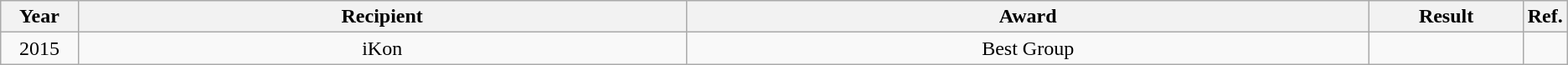<table class="wikitable" style="text-align:center">
<tr>
<th width=5%>Year</th>
<th style="width:40%;">Recipient</th>
<th style="width:45%;">Award</th>
<th style="width:10%;">Result</th>
<th style="width:5%;">Ref.</th>
</tr>
<tr>
<td>2015</td>
<td>iKon</td>
<td>Best Group</td>
<td></td>
<td></td>
</tr>
</table>
